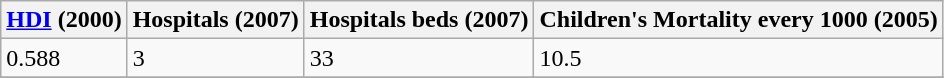<table class="wikitable" border="1">
<tr>
<th><a href='#'>HDI</a> (2000)</th>
<th>Hospitals (2007)</th>
<th>Hospitals beds (2007)</th>
<th>Children's Mortality every 1000 (2005)</th>
</tr>
<tr>
<td>0.588</td>
<td>3</td>
<td>33</td>
<td>10.5</td>
</tr>
<tr>
</tr>
</table>
